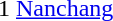<table cellspacing="0" cellpadding="0">
<tr>
<td><div>1 </div></td>
<td><a href='#'>Nanchang</a></td>
</tr>
</table>
